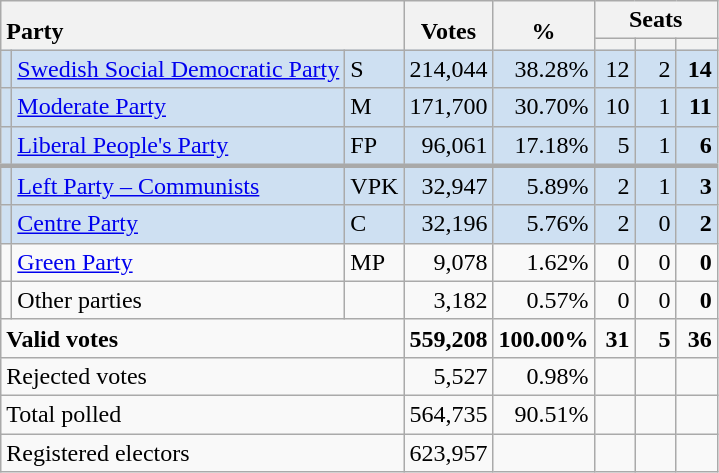<table class="wikitable" border="1" style="text-align:right;">
<tr>
<th style="text-align:left;" valign=bottom rowspan=2 colspan=3>Party</th>
<th align=center valign=bottom rowspan=2 width="50">Votes</th>
<th align=center valign=bottom rowspan=2 width="50">%</th>
<th colspan=3>Seats</th>
</tr>
<tr>
<th align=center valign=bottom width="20"><small></small></th>
<th align=center valign=bottom width="20"><small><a href='#'></a></small></th>
<th align=center valign=bottom width="20"><small></small></th>
</tr>
<tr style="background:#CEE0F2;">
<td></td>
<td align=left style="white-space: nowrap;"><a href='#'>Swedish Social Democratic Party</a></td>
<td align=left>S</td>
<td>214,044</td>
<td>38.28%</td>
<td>12</td>
<td>2</td>
<td><strong>14</strong></td>
</tr>
<tr style="background:#CEE0F2;">
<td></td>
<td align=left><a href='#'>Moderate Party</a></td>
<td align=left>M</td>
<td>171,700</td>
<td>30.70%</td>
<td>10</td>
<td>1</td>
<td><strong>11</strong></td>
</tr>
<tr style="background:#CEE0F2;">
<td></td>
<td align=left><a href='#'>Liberal People's Party</a></td>
<td align=left>FP</td>
<td>96,061</td>
<td>17.18%</td>
<td>5</td>
<td>1</td>
<td><strong>6</strong></td>
</tr>
<tr style="background:#CEE0F2; border-top:3px solid darkgray;">
<td></td>
<td align=left><a href='#'>Left Party – Communists</a></td>
<td align=left>VPK</td>
<td>32,947</td>
<td>5.89%</td>
<td>2</td>
<td>1</td>
<td><strong>3</strong></td>
</tr>
<tr style="background:#CEE0F2;">
<td></td>
<td align=left><a href='#'>Centre Party</a></td>
<td align=left>C</td>
<td>32,196</td>
<td>5.76%</td>
<td>2</td>
<td>0</td>
<td><strong>2</strong></td>
</tr>
<tr>
<td></td>
<td align=left><a href='#'>Green Party</a></td>
<td align=left>MP</td>
<td>9,078</td>
<td>1.62%</td>
<td>0</td>
<td>0</td>
<td><strong>0</strong></td>
</tr>
<tr>
<td></td>
<td align=left>Other parties</td>
<td></td>
<td>3,182</td>
<td>0.57%</td>
<td>0</td>
<td>0</td>
<td><strong>0</strong></td>
</tr>
<tr style="font-weight:bold">
<td align=left colspan=3>Valid votes</td>
<td>559,208</td>
<td>100.00%</td>
<td>31</td>
<td>5</td>
<td>36</td>
</tr>
<tr>
<td align=left colspan=3>Rejected votes</td>
<td>5,527</td>
<td>0.98%</td>
<td></td>
<td></td>
<td></td>
</tr>
<tr>
<td align=left colspan=3>Total polled</td>
<td>564,735</td>
<td>90.51%</td>
<td></td>
<td></td>
<td></td>
</tr>
<tr>
<td align=left colspan=3>Registered electors</td>
<td>623,957</td>
<td></td>
<td></td>
<td></td>
<td></td>
</tr>
</table>
